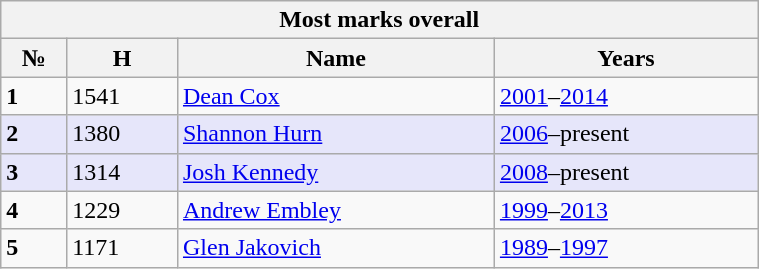<table class="wikitable" style="width:40%;">
<tr>
<th colspan="4">Most marks overall</th>
</tr>
<tr>
<th>№</th>
<th>H</th>
<th>Name</th>
<th>Years</th>
</tr>
<tr>
<td><strong>1</strong></td>
<td>1541</td>
<td><a href='#'>Dean Cox</a></td>
<td><a href='#'>2001</a>–<a href='#'>2014</a></td>
</tr>
<tr style="background:lavender;">
<td><strong>2</strong></td>
<td>1380</td>
<td><a href='#'>Shannon Hurn</a></td>
<td><a href='#'>2006</a>–present</td>
</tr>
<tr style="background:lavender;">
<td><strong>3</strong></td>
<td>1314</td>
<td><a href='#'>Josh Kennedy</a></td>
<td><a href='#'>2008</a>–present</td>
</tr>
<tr>
<td><strong>4</strong></td>
<td>1229</td>
<td><a href='#'>Andrew Embley</a></td>
<td><a href='#'>1999</a>–<a href='#'>2013</a></td>
</tr>
<tr>
<td><strong>5</strong></td>
<td>1171</td>
<td><a href='#'>Glen Jakovich</a></td>
<td><a href='#'>1989</a>–<a href='#'>1997</a></td>
</tr>
</table>
